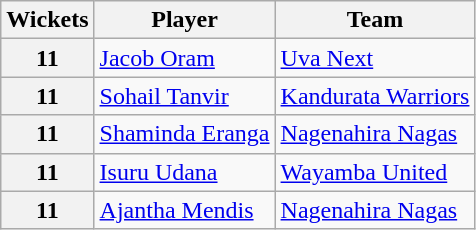<table class="wikitable">
<tr>
<th>Wickets</th>
<th>Player</th>
<th>Team</th>
</tr>
<tr>
<th>11</th>
<td><a href='#'>Jacob Oram</a></td>
<td><a href='#'>Uva Next</a></td>
</tr>
<tr>
<th>11</th>
<td><a href='#'>Sohail Tanvir</a></td>
<td><a href='#'>Kandurata Warriors</a></td>
</tr>
<tr>
<th>11</th>
<td><a href='#'>Shaminda Eranga</a></td>
<td><a href='#'>Nagenahira Nagas</a></td>
</tr>
<tr>
<th>11</th>
<td><a href='#'>Isuru Udana</a></td>
<td><a href='#'>Wayamba United</a></td>
</tr>
<tr>
<th>11</th>
<td><a href='#'>Ajantha Mendis</a></td>
<td><a href='#'>Nagenahira Nagas</a></td>
</tr>
</table>
